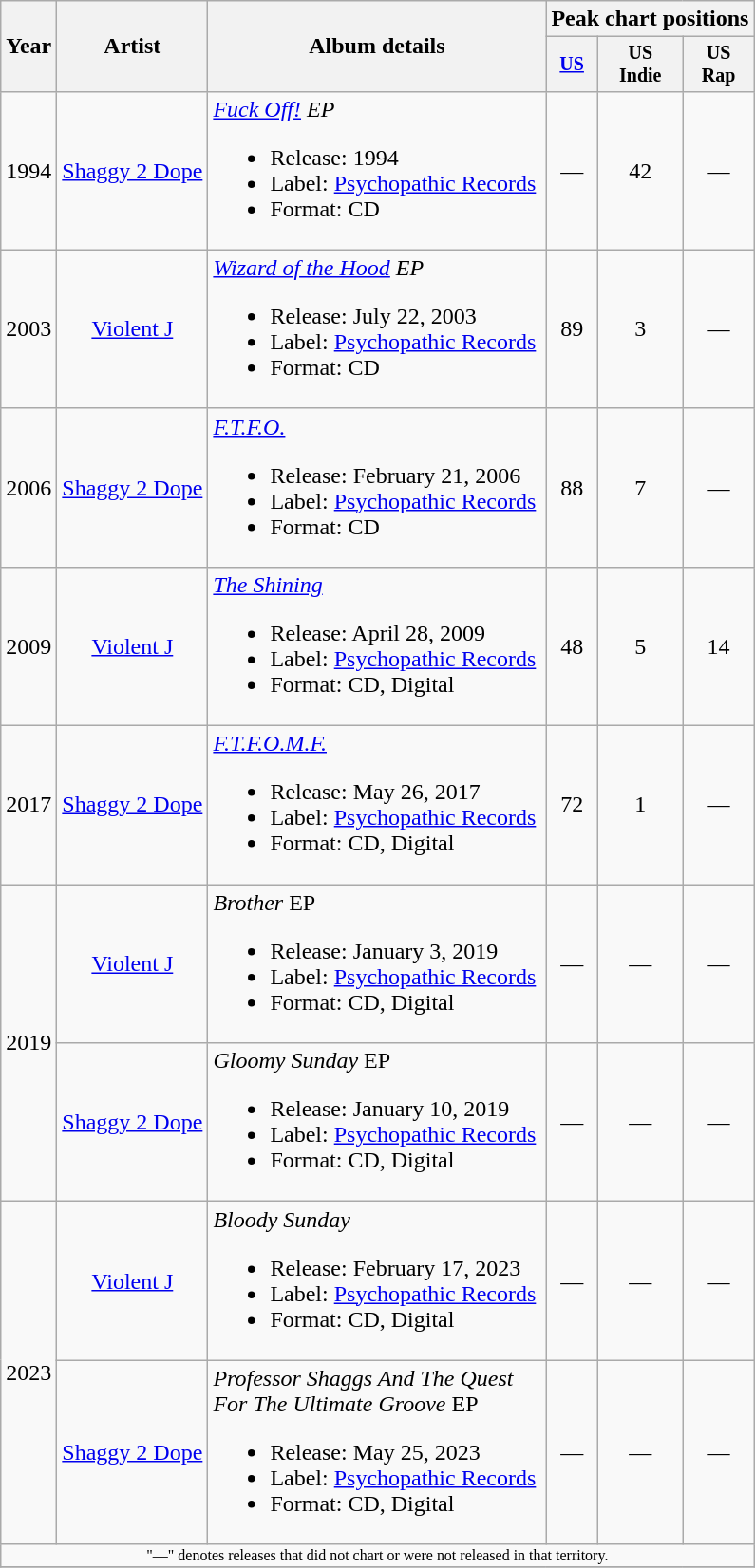<table class="wikitable" style="text-align:center;">
<tr>
<th rowspan="2">Year</th>
<th rowspan="2">Artist</th>
<th rowspan="2" width="230">Album details</th>
<th colspan="3">Peak chart positions</th>
</tr>
<tr style="font-size:smaller;">
<th width="30"><a href='#'>US</a><br></th>
<th>US<br> Indie<br></th>
<th>US<br> Rap<br></th>
</tr>
<tr>
<td>1994</td>
<td><a href='#'>Shaggy 2 Dope</a></td>
<td style="text-align:left"><em><a href='#'>Fuck Off!</a> EP</em><br><ul><li>Release: 1994</li><li>Label: <a href='#'>Psychopathic Records</a></li><li>Format: CD</li></ul></td>
<td>—</td>
<td>42</td>
<td>—</td>
</tr>
<tr>
<td>2003</td>
<td><a href='#'>Violent J</a></td>
<td style="text-align:left"><em><a href='#'>Wizard of the Hood</a> EP</em><br><ul><li>Release: July 22, 2003</li><li>Label: <a href='#'>Psychopathic Records</a></li><li>Format: CD</li></ul></td>
<td>89</td>
<td>3</td>
<td>—</td>
</tr>
<tr>
<td>2006</td>
<td><a href='#'>Shaggy 2 Dope</a></td>
<td style="text-align:left"><em><a href='#'>F.T.F.O.</a></em><br><ul><li>Release: February 21, 2006</li><li>Label: <a href='#'>Psychopathic Records</a></li><li>Format: CD</li></ul></td>
<td>88</td>
<td>7</td>
<td>—</td>
</tr>
<tr>
<td>2009</td>
<td><a href='#'>Violent J</a></td>
<td style="text-align:left"><em><a href='#'>The Shining</a></em><br><ul><li>Release: April 28, 2009</li><li>Label: <a href='#'>Psychopathic Records</a></li><li>Format: CD, Digital</li></ul></td>
<td>48</td>
<td>5</td>
<td>14</td>
</tr>
<tr>
<td>2017</td>
<td><a href='#'>Shaggy 2 Dope</a></td>
<td style="text-align:left"><em><a href='#'>F.T.F.O.M.F.</a></em><br><ul><li>Release: May 26, 2017</li><li>Label: <a href='#'>Psychopathic Records</a></li><li>Format: CD, Digital</li></ul></td>
<td>72</td>
<td>1</td>
<td>—</td>
</tr>
<tr>
<td rowspan="2">2019</td>
<td><a href='#'>Violent J</a></td>
<td style="text-align:left"><em>Brother</em> EP<br><ul><li>Release: January 3, 2019</li><li>Label: <a href='#'>Psychopathic Records</a></li><li>Format: CD, Digital</li></ul></td>
<td>—</td>
<td>—</td>
<td>—</td>
</tr>
<tr>
<td><a href='#'>Shaggy 2 Dope</a></td>
<td style="text-align:left"><em>Gloomy Sunday</em> EP<br><ul><li>Release: January 10, 2019</li><li>Label: <a href='#'>Psychopathic Records</a></li><li>Format: CD, Digital</li></ul></td>
<td>—</td>
<td>—</td>
<td>—</td>
</tr>
<tr>
<td rowspan="2">2023</td>
<td><a href='#'>Violent J</a></td>
<td style="text-align:left"><em>Bloody Sunday</em><br><ul><li>Release: February 17, 2023</li><li>Label: <a href='#'>Psychopathic Records</a></li><li>Format: CD, Digital</li></ul></td>
<td>—</td>
<td>—</td>
<td>—</td>
</tr>
<tr>
<td><a href='#'>Shaggy 2 Dope</a></td>
<td style="text-align:left"><em>Professor Shaggs And The Quest For The Ultimate Groove</em> EP<br><ul><li>Release: May 25, 2023</li><li>Label: <a href='#'>Psychopathic Records</a></li><li>Format: CD, Digital</li></ul></td>
<td>—</td>
<td>—</td>
<td>—</td>
</tr>
<tr>
<td colspan="13" style="font-size: 8pt">"—" denotes releases that did not chart or were not released in that territory.</td>
</tr>
<tr>
</tr>
</table>
